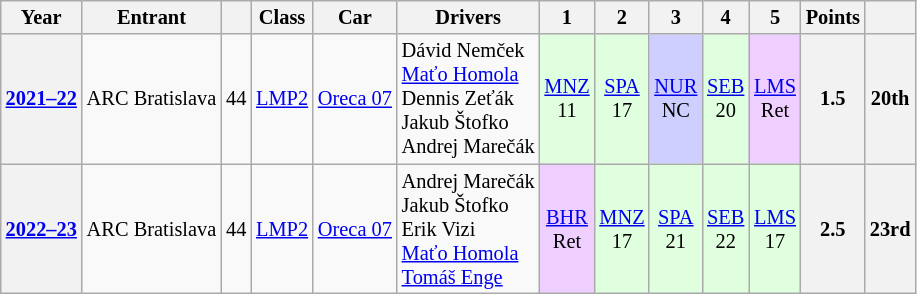<table class="wikitable" style="text-align:center; font-size:85%">
<tr>
<th>Year</th>
<th>Entrant</th>
<th></th>
<th>Class</th>
<th>Car</th>
<th>Drivers</th>
<th>1</th>
<th>2</th>
<th>3</th>
<th>4</th>
<th>5</th>
<th>Points</th>
<th></th>
</tr>
<tr>
<th><a href='#'>2021–22</a></th>
<td> ARC Bratislava</td>
<td>44</td>
<td><a href='#'>LMP2</a></td>
<td align="left"><a href='#'>Oreca 07</a></td>
<td align="left"> Dávid Nemček<br> <a href='#'>Maťo Homola</a><br> Dennis Zeťák<br> Jakub Štofko<br> Andrej Marečák</td>
<td style="background-color:#dfffdf;"><a href='#'>MNZ</a><br>11</td>
<td style="background-color:#dfffdf;"><a href='#'>SPA</a><br>17</td>
<td style="background-color:#CFCFFF;"><a href='#'>NUR</a><br>NC</td>
<td style="background-color:#dfffdf;"><a href='#'>SEB</a><br>20</td>
<td style="background-color:#EFCFFF;"><a href='#'>LMS</a><br>Ret</td>
<th>1.5</th>
<th>20th</th>
</tr>
<tr>
<th><a href='#'>2022–23</a></th>
<td> ARC Bratislava</td>
<td>44</td>
<td><a href='#'>LMP2</a></td>
<td align="left"><a href='#'>Oreca 07</a></td>
<td align="left"> Andrej Marečák<br> Jakub Štofko<br> Erik Vizi<br> <a href='#'>Maťo Homola</a><br> <a href='#'>Tomáš Enge</a></td>
<td style="background-color:#EFCFFF;"><a href='#'>BHR</a><br>Ret</td>
<td style="background-color:#dfffdf;"><a href='#'>MNZ</a><br>17</td>
<td style="background-color:#dfffdf;"><a href='#'>SPA</a><br>21</td>
<td style="background-color:#dfffdf;"><a href='#'>SEB</a><br>22</td>
<td style="background-color:#dfffdf;"><a href='#'>LMS</a><br>17</td>
<th>2.5</th>
<th>23rd</th>
</tr>
</table>
